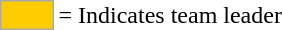<table>
<tr>
<td style="background:#fc0; border:1px solid #aaa; width:2em;"></td>
<td>= Indicates team leader</td>
</tr>
</table>
